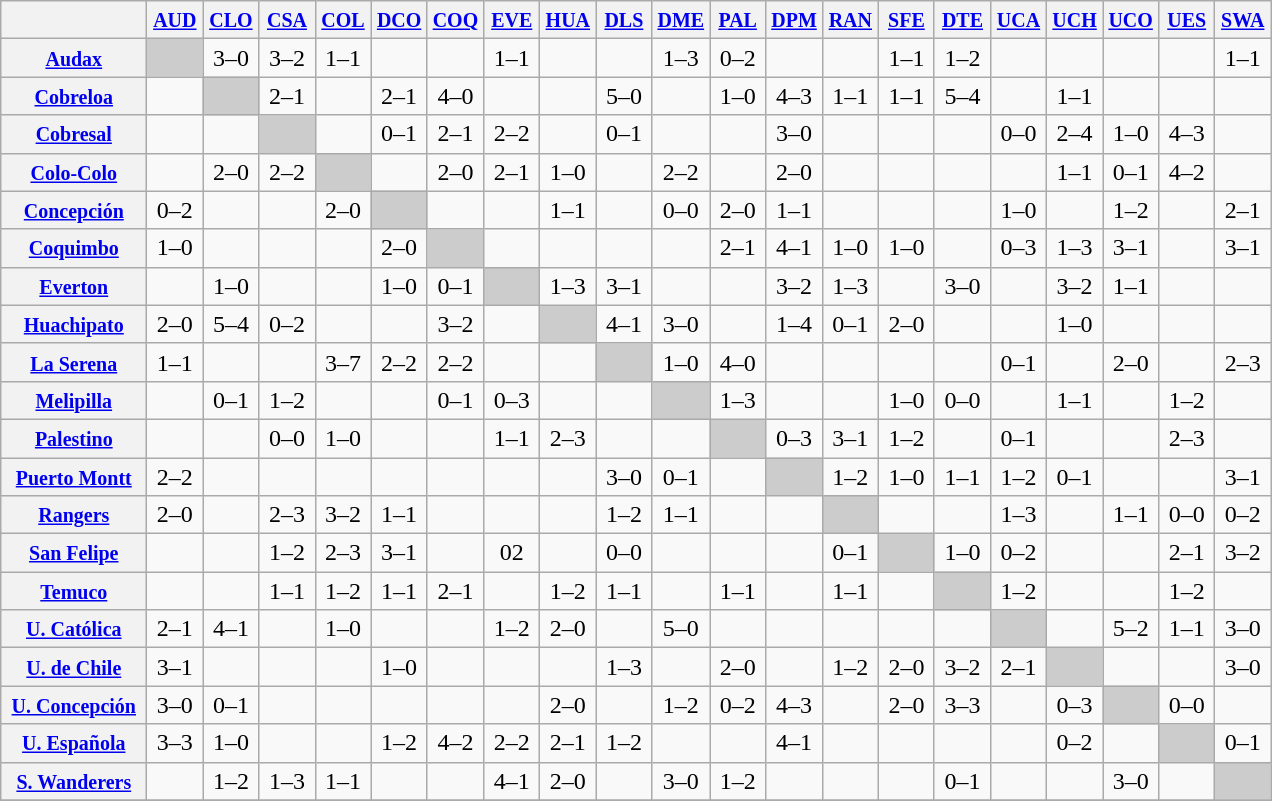<table class="wikitable" style="text-align:center">
<tr>
<th width="90"> </th>
<th width="30"><small><a href='#'>AUD</a></small></th>
<th width="30"><small><a href='#'>CLO</a></small></th>
<th width="30"><small><a href='#'>CSA</a></small></th>
<th width="30"><small><a href='#'>COL</a></small></th>
<th width="30"><small><a href='#'>DCO</a></small></th>
<th width="30"><small><a href='#'>COQ</a></small></th>
<th width="30"><small><a href='#'>EVE</a></small></th>
<th width="30"><small><a href='#'>HUA</a></small></th>
<th width="30"><small><a href='#'>DLS</a></small></th>
<th width="30"><small><a href='#'>DME</a></small></th>
<th width="30"><small><a href='#'>PAL</a></small></th>
<th width="30"><small><a href='#'>DPM</a></small></th>
<th width="30"><small><a href='#'>RAN</a></small></th>
<th width="30"><small><a href='#'>SFE</a></small></th>
<th width="30"><small><a href='#'>DTE</a></small></th>
<th width="30"><small><a href='#'>UCA</a></small></th>
<th width="30"><small><a href='#'>UCH</a></small></th>
<th width="30"><small><a href='#'>UCO</a></small></th>
<th width="30"><small><a href='#'>UES</a></small></th>
<th width="30"><small><a href='#'>SWA</a></small></th>
</tr>
<tr>
<th><small><a href='#'>Audax</a></small></th>
<td bgcolor="#CCCCCC"></td>
<td>3–0</td>
<td>3–2</td>
<td>1–1</td>
<td></td>
<td></td>
<td>1–1</td>
<td></td>
<td></td>
<td>1–3</td>
<td>0–2</td>
<td></td>
<td></td>
<td>1–1</td>
<td>1–2</td>
<td></td>
<td></td>
<td></td>
<td></td>
<td>1–1</td>
</tr>
<tr>
<th><small><a href='#'>Cobreloa</a></small></th>
<td></td>
<td bgcolor="#CCCCCC"></td>
<td>2–1</td>
<td></td>
<td>2–1</td>
<td>4–0</td>
<td></td>
<td></td>
<td>5–0</td>
<td></td>
<td>1–0</td>
<td>4–3</td>
<td>1–1</td>
<td>1–1</td>
<td>5–4</td>
<td></td>
<td>1–1</td>
<td></td>
<td></td>
<td></td>
</tr>
<tr>
<th><small><a href='#'>Cobresal</a></small></th>
<td></td>
<td></td>
<td bgcolor="#CCCCCC"></td>
<td></td>
<td>0–1</td>
<td>2–1</td>
<td>2–2</td>
<td></td>
<td>0–1</td>
<td></td>
<td></td>
<td>3–0</td>
<td></td>
<td></td>
<td></td>
<td>0–0</td>
<td>2–4</td>
<td>1–0</td>
<td>4–3</td>
<td></td>
</tr>
<tr>
<th><small><a href='#'>Colo-Colo</a></small></th>
<td></td>
<td>2–0</td>
<td>2–2</td>
<td bgcolor="#CCCCCC"></td>
<td></td>
<td>2–0</td>
<td>2–1</td>
<td>1–0</td>
<td></td>
<td>2–2</td>
<td></td>
<td>2–0</td>
<td></td>
<td></td>
<td></td>
<td></td>
<td>1–1</td>
<td>0–1</td>
<td>4–2</td>
<td></td>
</tr>
<tr>
<th><small><a href='#'>Concepción</a></small></th>
<td>0–2</td>
<td></td>
<td></td>
<td>2–0</td>
<td bgcolor="#CCCCCC"></td>
<td></td>
<td></td>
<td>1–1</td>
<td></td>
<td>0–0</td>
<td>2–0</td>
<td>1–1</td>
<td></td>
<td></td>
<td></td>
<td>1–0</td>
<td></td>
<td>1–2</td>
<td></td>
<td>2–1</td>
</tr>
<tr>
<th><small><a href='#'>Coquimbo</a></small></th>
<td>1–0</td>
<td></td>
<td></td>
<td></td>
<td>2–0</td>
<td bgcolor="#CCCCCC"></td>
<td></td>
<td></td>
<td></td>
<td></td>
<td>2–1</td>
<td>4–1</td>
<td>1–0</td>
<td>1–0</td>
<td></td>
<td>0–3</td>
<td>1–3</td>
<td>3–1</td>
<td></td>
<td>3–1</td>
</tr>
<tr>
<th><small><a href='#'>Everton</a></small></th>
<td></td>
<td>1–0</td>
<td></td>
<td></td>
<td>1–0</td>
<td>0–1</td>
<td bgcolor="#CCCCCC"></td>
<td>1–3</td>
<td>3–1</td>
<td></td>
<td></td>
<td>3–2</td>
<td>1–3</td>
<td></td>
<td>3–0</td>
<td></td>
<td>3–2</td>
<td>1–1</td>
<td></td>
<td></td>
</tr>
<tr>
<th><small><a href='#'>Huachipato</a></small></th>
<td>2–0</td>
<td>5–4</td>
<td>0–2</td>
<td></td>
<td></td>
<td>3–2</td>
<td></td>
<td bgcolor="#CCCCCC"></td>
<td>4–1</td>
<td>3–0</td>
<td></td>
<td>1–4</td>
<td>0–1</td>
<td>2–0</td>
<td></td>
<td></td>
<td>1–0</td>
<td></td>
<td></td>
<td></td>
</tr>
<tr>
<th><small><a href='#'>La Serena</a></small></th>
<td>1–1</td>
<td></td>
<td></td>
<td>3–7</td>
<td>2–2</td>
<td>2–2</td>
<td></td>
<td></td>
<td bgcolor="#CCCCCC"></td>
<td>1–0</td>
<td>4–0</td>
<td></td>
<td></td>
<td></td>
<td></td>
<td>0–1</td>
<td></td>
<td>2–0</td>
<td></td>
<td>2–3</td>
</tr>
<tr>
<th><small><a href='#'>Melipilla</a></small></th>
<td></td>
<td>0–1</td>
<td>1–2</td>
<td></td>
<td></td>
<td>0–1</td>
<td>0–3</td>
<td></td>
<td></td>
<td bgcolor="#CCCCCC"></td>
<td>1–3</td>
<td></td>
<td></td>
<td>1–0</td>
<td>0–0</td>
<td></td>
<td>1–1</td>
<td></td>
<td>1–2</td>
<td></td>
</tr>
<tr>
<th><small><a href='#'>Palestino</a></small></th>
<td></td>
<td></td>
<td>0–0</td>
<td>1–0</td>
<td></td>
<td></td>
<td>1–1</td>
<td>2–3</td>
<td></td>
<td></td>
<td bgcolor="#CCCCCC"></td>
<td>0–3</td>
<td>3–1</td>
<td>1–2</td>
<td></td>
<td>0–1</td>
<td></td>
<td></td>
<td>2–3</td>
<td></td>
</tr>
<tr>
<th><small><a href='#'>Puerto Montt</a></small></th>
<td>2–2</td>
<td></td>
<td></td>
<td></td>
<td></td>
<td></td>
<td></td>
<td></td>
<td>3–0</td>
<td>0–1</td>
<td></td>
<td bgcolor="#CCCCCC"></td>
<td>1–2</td>
<td>1–0</td>
<td>1–1</td>
<td>1–2</td>
<td>0–1</td>
<td></td>
<td></td>
<td>3–1</td>
</tr>
<tr>
<th><small><a href='#'>Rangers</a></small></th>
<td>2–0</td>
<td></td>
<td>2–3</td>
<td>3–2</td>
<td>1–1</td>
<td></td>
<td></td>
<td></td>
<td>1–2</td>
<td>1–1</td>
<td></td>
<td></td>
<td bgcolor="#CCCCCC"></td>
<td></td>
<td></td>
<td>1–3</td>
<td></td>
<td>1–1</td>
<td>0–0</td>
<td>0–2</td>
</tr>
<tr>
<th><small><a href='#'>San Felipe</a></small></th>
<td></td>
<td></td>
<td>1–2</td>
<td>2–3</td>
<td>3–1</td>
<td></td>
<td>02</td>
<td></td>
<td>0–0</td>
<td></td>
<td></td>
<td></td>
<td>0–1</td>
<td bgcolor="#CCCCCC"></td>
<td>1–0</td>
<td>0–2</td>
<td></td>
<td></td>
<td>2–1</td>
<td>3–2</td>
</tr>
<tr>
<th><small><a href='#'>Temuco</a></small></th>
<td></td>
<td></td>
<td>1–1</td>
<td>1–2</td>
<td>1–1</td>
<td>2–1</td>
<td></td>
<td>1–2</td>
<td>1–1</td>
<td></td>
<td>1–1</td>
<td></td>
<td>1–1</td>
<td></td>
<td bgcolor="#CCCCCC"></td>
<td>1–2</td>
<td></td>
<td></td>
<td>1–2</td>
<td></td>
</tr>
<tr>
<th><small><a href='#'>U. Católica</a></small></th>
<td>2–1</td>
<td>4–1</td>
<td></td>
<td>1–0</td>
<td></td>
<td></td>
<td>1–2</td>
<td>2–0</td>
<td></td>
<td>5–0</td>
<td></td>
<td></td>
<td></td>
<td></td>
<td></td>
<td bgcolor="#CCCCCC"></td>
<td></td>
<td>5–2</td>
<td>1–1</td>
<td>3–0</td>
</tr>
<tr>
<th><small><a href='#'>U. de Chile</a></small></th>
<td>3–1</td>
<td></td>
<td></td>
<td></td>
<td>1–0</td>
<td></td>
<td></td>
<td></td>
<td>1–3</td>
<td></td>
<td>2–0</td>
<td></td>
<td>1–2</td>
<td>2–0</td>
<td>3–2</td>
<td>2–1</td>
<td bgcolor="#CCCCCC"></td>
<td></td>
<td></td>
<td>3–0</td>
</tr>
<tr>
<th><small><a href='#'>U. Concepción</a></small></th>
<td>3–0</td>
<td>0–1</td>
<td></td>
<td></td>
<td></td>
<td></td>
<td></td>
<td>2–0</td>
<td></td>
<td>1–2</td>
<td>0–2</td>
<td>4–3</td>
<td></td>
<td>2–0</td>
<td>3–3</td>
<td></td>
<td>0–3</td>
<td bgcolor="#CCCCCC"></td>
<td>0–0</td>
<td></td>
</tr>
<tr>
<th><small><a href='#'>U. Española</a></small></th>
<td>3–3</td>
<td>1–0</td>
<td></td>
<td></td>
<td>1–2</td>
<td>4–2</td>
<td>2–2</td>
<td>2–1</td>
<td>1–2</td>
<td></td>
<td></td>
<td>4–1</td>
<td></td>
<td></td>
<td></td>
<td></td>
<td>0–2</td>
<td></td>
<td bgcolor="#CCCCCC"></td>
<td>0–1</td>
</tr>
<tr>
<th><small><a href='#'>S. Wanderers</a></small></th>
<td></td>
<td>1–2</td>
<td>1–3</td>
<td>1–1</td>
<td></td>
<td></td>
<td>4–1</td>
<td>2–0</td>
<td></td>
<td>3–0</td>
<td>1–2</td>
<td></td>
<td></td>
<td></td>
<td>0–1</td>
<td></td>
<td></td>
<td>3–0</td>
<td></td>
<td bgcolor="#CCCCCC"></td>
</tr>
<tr>
</tr>
</table>
